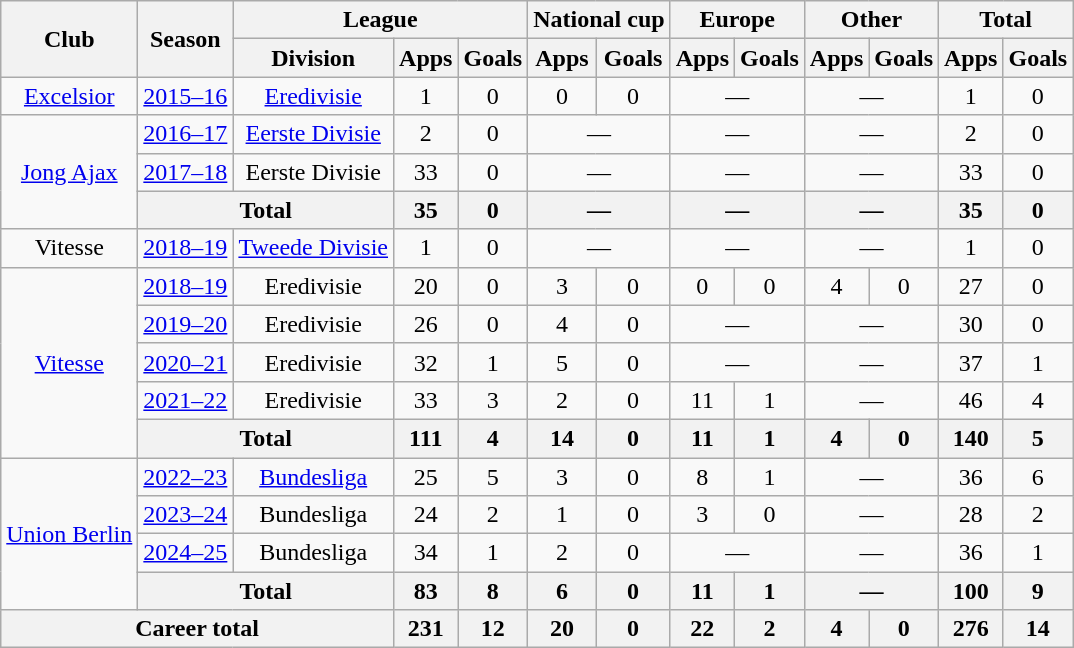<table class="wikitable" style="text-align:center">
<tr>
<th rowspan="2">Club</th>
<th rowspan="2">Season</th>
<th colspan="3">League</th>
<th colspan="2">National cup</th>
<th colspan="2">Europe</th>
<th colspan="2">Other</th>
<th colspan="2">Total</th>
</tr>
<tr>
<th>Division</th>
<th>Apps</th>
<th>Goals</th>
<th>Apps</th>
<th>Goals</th>
<th>Apps</th>
<th>Goals</th>
<th>Apps</th>
<th>Goals</th>
<th>Apps</th>
<th>Goals</th>
</tr>
<tr>
<td><a href='#'>Excelsior</a></td>
<td><a href='#'>2015–16</a></td>
<td><a href='#'>Eredivisie</a></td>
<td>1</td>
<td>0</td>
<td>0</td>
<td>0</td>
<td colspan="2">—</td>
<td colspan="2">—</td>
<td>1</td>
<td>0</td>
</tr>
<tr>
<td rowspan="3"><a href='#'>Jong Ajax</a></td>
<td><a href='#'>2016–17</a></td>
<td><a href='#'>Eerste Divisie</a></td>
<td>2</td>
<td>0</td>
<td colspan="2">—</td>
<td colspan="2">—</td>
<td colspan="2">—</td>
<td>2</td>
<td>0</td>
</tr>
<tr>
<td><a href='#'>2017–18</a></td>
<td>Eerste Divisie</td>
<td>33</td>
<td>0</td>
<td colspan="2">—</td>
<td colspan="2">—</td>
<td colspan="2">—</td>
<td>33</td>
<td>0</td>
</tr>
<tr>
<th colspan="2">Total</th>
<th>35</th>
<th>0</th>
<th colspan="2">—</th>
<th colspan="2">—</th>
<th colspan="2">—</th>
<th>35</th>
<th>0</th>
</tr>
<tr>
<td>Vitesse</td>
<td><a href='#'>2018–19</a></td>
<td><a href='#'>Tweede Divisie</a></td>
<td>1</td>
<td>0</td>
<td colspan="2">—</td>
<td colspan="2">—</td>
<td colspan="2">—</td>
<td>1</td>
<td>0</td>
</tr>
<tr>
<td rowspan="5"><a href='#'>Vitesse</a></td>
<td><a href='#'>2018–19</a></td>
<td>Eredivisie</td>
<td>20</td>
<td>0</td>
<td>3</td>
<td>0</td>
<td>0</td>
<td>0</td>
<td>4</td>
<td>0</td>
<td>27</td>
<td>0</td>
</tr>
<tr>
<td><a href='#'>2019–20</a></td>
<td>Eredivisie</td>
<td>26</td>
<td>0</td>
<td>4</td>
<td>0</td>
<td colspan="2">—</td>
<td colspan="2">—</td>
<td>30</td>
<td>0</td>
</tr>
<tr>
<td><a href='#'>2020–21</a></td>
<td>Eredivisie</td>
<td>32</td>
<td>1</td>
<td>5</td>
<td>0</td>
<td colspan="2">—</td>
<td colspan="2">—</td>
<td>37</td>
<td>1</td>
</tr>
<tr>
<td><a href='#'>2021–22</a></td>
<td>Eredivisie</td>
<td>33</td>
<td>3</td>
<td>2</td>
<td>0</td>
<td>11</td>
<td>1</td>
<td colspan="2">—</td>
<td>46</td>
<td>4</td>
</tr>
<tr>
<th colspan="2">Total</th>
<th>111</th>
<th>4</th>
<th>14</th>
<th>0</th>
<th>11</th>
<th>1</th>
<th>4</th>
<th>0</th>
<th>140</th>
<th>5</th>
</tr>
<tr>
<td rowspan="4"><a href='#'>Union Berlin</a></td>
<td><a href='#'>2022–23</a></td>
<td><a href='#'>Bundesliga</a></td>
<td>25</td>
<td>5</td>
<td>3</td>
<td>0</td>
<td>8</td>
<td>1</td>
<td colspan="2">—</td>
<td>36</td>
<td>6</td>
</tr>
<tr>
<td><a href='#'>2023–24</a></td>
<td>Bundesliga</td>
<td>24</td>
<td>2</td>
<td>1</td>
<td>0</td>
<td>3</td>
<td>0</td>
<td colspan="2">—</td>
<td>28</td>
<td>2</td>
</tr>
<tr>
<td><a href='#'>2024–25</a></td>
<td>Bundesliga</td>
<td>34</td>
<td>1</td>
<td>2</td>
<td>0</td>
<td colspan="2">—</td>
<td colspan="2">—</td>
<td>36</td>
<td>1</td>
</tr>
<tr>
<th colspan="2">Total</th>
<th>83</th>
<th>8</th>
<th>6</th>
<th>0</th>
<th>11</th>
<th>1</th>
<th colspan="2">—</th>
<th>100</th>
<th>9</th>
</tr>
<tr>
<th colspan="3">Career total</th>
<th>231</th>
<th>12</th>
<th>20</th>
<th>0</th>
<th>22</th>
<th>2</th>
<th>4</th>
<th>0</th>
<th>276</th>
<th>14</th>
</tr>
</table>
